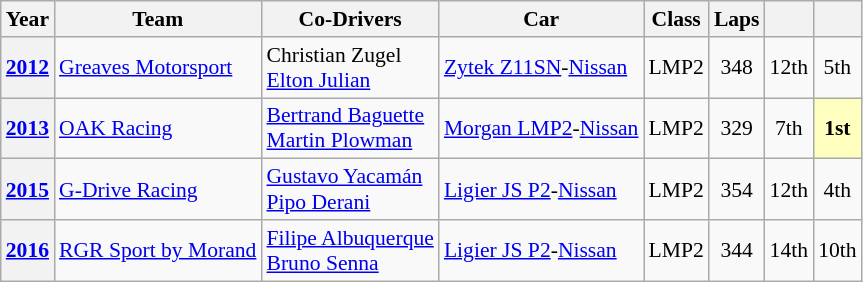<table class="wikitable" style="text-align:center; font-size:90%">
<tr>
<th>Year</th>
<th>Team</th>
<th>Co-Drivers</th>
<th>Car</th>
<th>Class</th>
<th>Laps</th>
<th></th>
<th></th>
</tr>
<tr>
<th><a href='#'>2012</a></th>
<td align="left"> <a href='#'>Greaves Motorsport</a></td>
<td align="left"> Christian Zugel<br> <a href='#'>Elton Julian</a></td>
<td align="left"><a href='#'>Zytek Z11SN</a>-<a href='#'>Nissan</a></td>
<td>LMP2</td>
<td>348</td>
<td>12th</td>
<td>5th</td>
</tr>
<tr>
<th><a href='#'>2013</a></th>
<td align="left"> <a href='#'>OAK Racing</a></td>
<td align="left"> <a href='#'>Bertrand Baguette</a><br> <a href='#'>Martin Plowman</a></td>
<td align="left"><a href='#'>Morgan LMP2</a>-<a href='#'>Nissan</a></td>
<td>LMP2</td>
<td>329</td>
<td>7th</td>
<td style="background:#FFFFBF;"><strong>1st</strong></td>
</tr>
<tr>
<th><a href='#'>2015</a></th>
<td align="left"> <a href='#'>G-Drive Racing</a></td>
<td align="left"> <a href='#'>Gustavo Yacamán</a><br> <a href='#'>Pipo Derani</a></td>
<td align="left"><a href='#'>Ligier JS P2</a>-<a href='#'>Nissan</a></td>
<td>LMP2</td>
<td>354</td>
<td>12th</td>
<td>4th</td>
</tr>
<tr>
<th><a href='#'>2016</a></th>
<td align="left"> <a href='#'>RGR Sport by Morand</a></td>
<td align="left"> <a href='#'>Filipe Albuquerque</a><br> <a href='#'>Bruno Senna</a></td>
<td align="left"><a href='#'>Ligier JS P2</a>-<a href='#'>Nissan</a></td>
<td>LMP2</td>
<td>344</td>
<td>14th</td>
<td>10th</td>
</tr>
</table>
